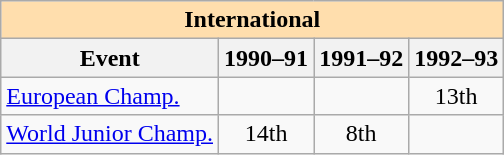<table class="wikitable" style="text-align:center">
<tr>
<th style="background-color: #ffdead; " colspan=4 align=center>International</th>
</tr>
<tr>
<th>Event</th>
<th>1990–91</th>
<th>1991–92</th>
<th>1992–93</th>
</tr>
<tr>
<td align=left><a href='#'>European Champ.</a></td>
<td></td>
<td></td>
<td>13th</td>
</tr>
<tr>
<td align=left><a href='#'>World Junior Champ.</a></td>
<td>14th</td>
<td>8th</td>
<td></td>
</tr>
</table>
